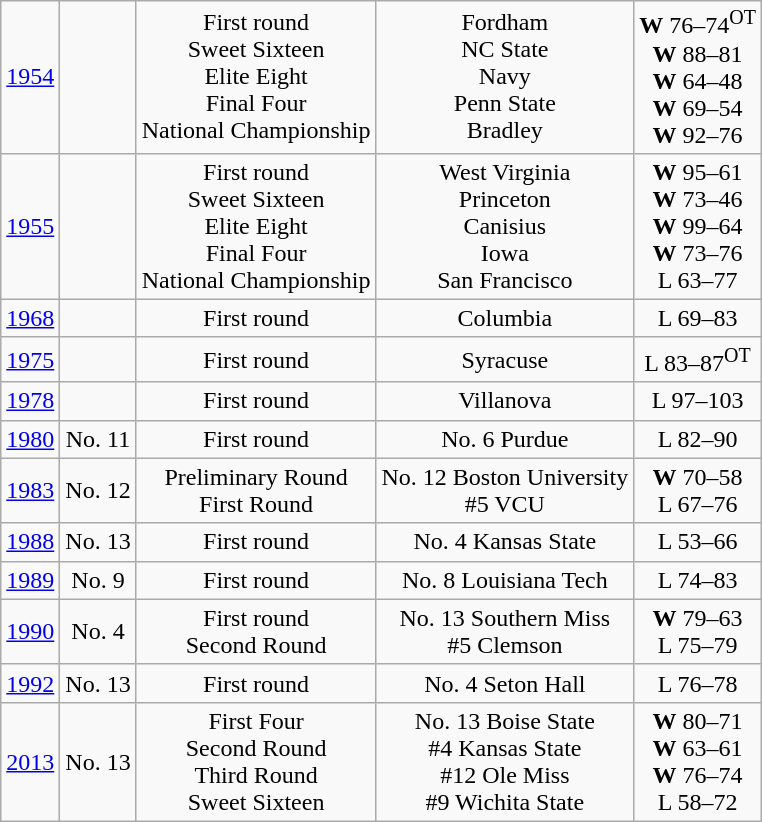<table class="wikitable">
<tr style="text-align:center;">
<td><a href='#'>1954</a></td>
<td></td>
<td>First round<br>Sweet Sixteen<br>Elite Eight<br>Final Four<br>National Championship</td>
<td>Fordham<br>NC State<br>Navy<br>Penn State<br>Bradley</td>
<td><strong>W</strong> 76–74<sup>OT</sup><br><strong>W</strong> 88–81<br><strong>W</strong> 64–48<br><strong>W</strong> 69–54<br><strong>W</strong> 92–76</td>
</tr>
<tr style="text-align:center;">
<td><a href='#'>1955</a></td>
<td></td>
<td>First round<br>Sweet Sixteen<br>Elite Eight<br>Final Four<br>National Championship</td>
<td>West Virginia<br>Princeton<br>Canisius<br>Iowa<br>San Francisco</td>
<td><strong>W</strong> 95–61<br><strong>W</strong> 73–46<br><strong>W</strong> 99–64<br><strong>W</strong> 73–76<br>L 63–77</td>
</tr>
<tr style="text-align:center;">
<td><a href='#'>1968</a></td>
<td></td>
<td>First round</td>
<td>Columbia</td>
<td>L 69–83</td>
</tr>
<tr style="text-align:center;">
<td><a href='#'>1975</a></td>
<td></td>
<td>First round</td>
<td>Syracuse</td>
<td>L 83–87<sup>OT</sup></td>
</tr>
<tr style="text-align:center;">
<td><a href='#'>1978</a></td>
<td></td>
<td>First round</td>
<td>Villanova</td>
<td>L 97–103</td>
</tr>
<tr style="text-align:center;">
<td><a href='#'>1980</a></td>
<td>No. 11</td>
<td>First round</td>
<td>No. 6 Purdue</td>
<td>L 82–90</td>
</tr>
<tr style="text-align:center;">
<td><a href='#'>1983</a></td>
<td>No. 12</td>
<td>Preliminary Round<br>First Round</td>
<td>No. 12 Boston University<br>#5 VCU</td>
<td><strong>W</strong> 70–58<br>L 67–76</td>
</tr>
<tr style="text-align:center;">
<td><a href='#'>1988</a></td>
<td>No. 13</td>
<td>First round</td>
<td>No. 4 Kansas State</td>
<td>L 53–66</td>
</tr>
<tr style="text-align:center;">
<td><a href='#'>1989</a></td>
<td>No. 9</td>
<td>First round</td>
<td>No. 8 Louisiana Tech</td>
<td>L 74–83</td>
</tr>
<tr style="text-align:center;">
<td><a href='#'>1990</a></td>
<td>No. 4</td>
<td>First round<br>Second Round</td>
<td>No. 13 Southern Miss<br>#5 Clemson</td>
<td><strong>W</strong> 79–63<br>L 75–79</td>
</tr>
<tr style="text-align:center;">
<td><a href='#'>1992</a></td>
<td>No. 13</td>
<td>First round</td>
<td>No. 4 Seton Hall</td>
<td>L 76–78</td>
</tr>
<tr style="text-align:center;">
<td><a href='#'>2013</a></td>
<td>No. 13</td>
<td>First Four<br>Second Round<br>Third Round<br>Sweet Sixteen</td>
<td>No. 13 Boise State<br>#4 Kansas State<br>#12 Ole Miss<br>#9 Wichita State</td>
<td><strong>W</strong> 80–71<br><strong>W</strong> 63–61<br><strong>W</strong> 76–74<br>L 58–72</td>
</tr>
</table>
